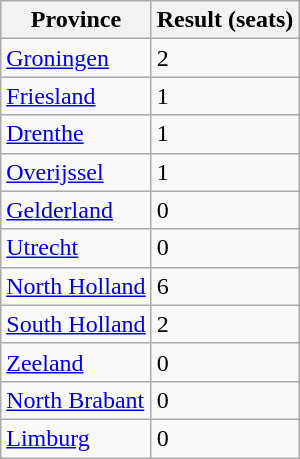<table class="wikitable">
<tr>
<th>Province</th>
<th>Result (seats)</th>
</tr>
<tr>
<td><a href='#'>Groningen</a></td>
<td>2</td>
</tr>
<tr>
<td><a href='#'>Friesland</a></td>
<td>1</td>
</tr>
<tr>
<td><a href='#'>Drenthe</a></td>
<td>1</td>
</tr>
<tr>
<td><a href='#'>Overijssel</a></td>
<td>1</td>
</tr>
<tr>
<td><a href='#'>Gelderland</a></td>
<td>0</td>
</tr>
<tr>
<td><a href='#'>Utrecht</a></td>
<td>0</td>
</tr>
<tr>
<td><a href='#'>North Holland</a></td>
<td>6</td>
</tr>
<tr>
<td><a href='#'>South Holland</a></td>
<td>2</td>
</tr>
<tr>
<td><a href='#'>Zeeland</a></td>
<td>0</td>
</tr>
<tr>
<td><a href='#'>North Brabant</a></td>
<td>0</td>
</tr>
<tr>
<td><a href='#'>Limburg</a></td>
<td>0</td>
</tr>
</table>
